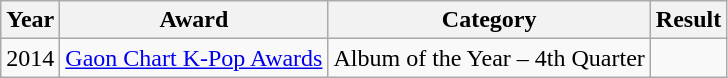<table class="wikitable">
<tr>
<th>Year</th>
<th>Award</th>
<th>Category</th>
<th>Result</th>
</tr>
<tr>
<td>2014</td>
<td><a href='#'>Gaon Chart K-Pop Awards</a></td>
<td>Album of the Year – 4th Quarter</td>
<td></td>
</tr>
</table>
